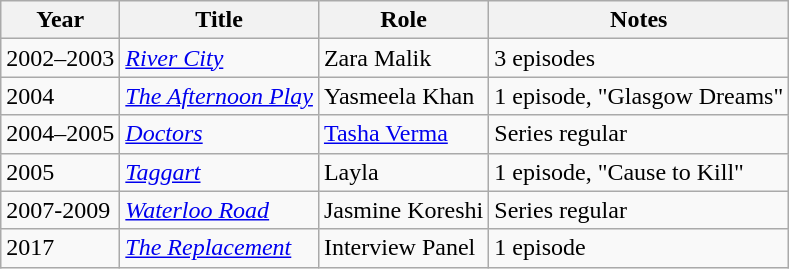<table class="wikitable sortable">
<tr>
<th>Year</th>
<th>Title</th>
<th>Role</th>
<th>Notes</th>
</tr>
<tr>
<td>2002–2003</td>
<td><em><a href='#'>River City</a></em></td>
<td>Zara Malik</td>
<td>3 episodes</td>
</tr>
<tr>
<td>2004</td>
<td><em><a href='#'>The Afternoon Play</a></em></td>
<td>Yasmeela Khan</td>
<td>1 episode, "Glasgow Dreams"</td>
</tr>
<tr>
<td>2004–2005</td>
<td><em><a href='#'>Doctors</a></em></td>
<td><a href='#'>Tasha Verma</a></td>
<td>Series regular</td>
</tr>
<tr>
<td>2005</td>
<td><em><a href='#'>Taggart</a></em></td>
<td>Layla</td>
<td>1 episode, "Cause to Kill"</td>
</tr>
<tr>
<td>2007-2009</td>
<td><em><a href='#'>Waterloo Road</a></em></td>
<td>Jasmine Koreshi</td>
<td>Series regular</td>
</tr>
<tr>
<td>2017</td>
<td><em><a href='#'>The Replacement</a></em></td>
<td>Interview Panel</td>
<td>1 episode</td>
</tr>
</table>
